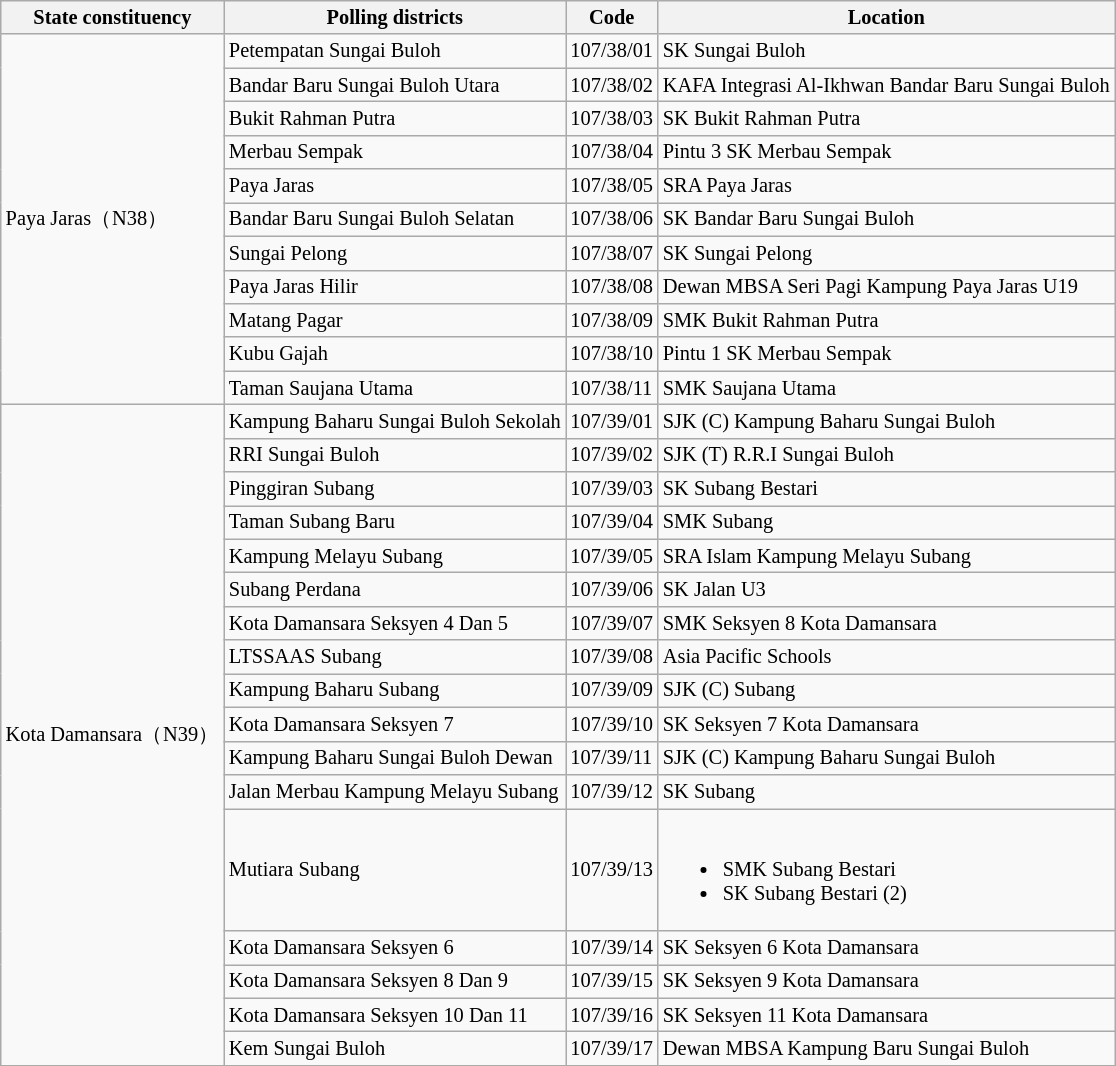<table class="wikitable sortable mw-collapsible" style="white-space:nowrap;font-size:85%">
<tr>
<th>State constituency</th>
<th>Polling districts</th>
<th>Code</th>
<th>Location</th>
</tr>
<tr>
<td rowspan="11">Paya Jaras（N38）</td>
<td>Petempatan Sungai Buloh</td>
<td>107/38/01</td>
<td>SK Sungai Buloh</td>
</tr>
<tr>
<td>Bandar Baru Sungai Buloh Utara</td>
<td>107/38/02</td>
<td>KAFA Integrasi Al-Ikhwan Bandar Baru Sungai Buloh</td>
</tr>
<tr>
<td>Bukit Rahman Putra</td>
<td>107/38/03</td>
<td>SK Bukit Rahman Putra</td>
</tr>
<tr>
<td>Merbau Sempak</td>
<td>107/38/04</td>
<td>Pintu 3 SK Merbau Sempak</td>
</tr>
<tr>
<td>Paya Jaras</td>
<td>107/38/05</td>
<td>SRA Paya Jaras</td>
</tr>
<tr>
<td>Bandar Baru Sungai Buloh Selatan</td>
<td>107/38/06</td>
<td>SK Bandar Baru Sungai Buloh</td>
</tr>
<tr>
<td>Sungai Pelong</td>
<td>107/38/07</td>
<td>SK Sungai Pelong</td>
</tr>
<tr>
<td>Paya Jaras Hilir</td>
<td>107/38/08</td>
<td>Dewan MBSA Seri Pagi Kampung Paya Jaras U19</td>
</tr>
<tr>
<td>Matang Pagar</td>
<td>107/38/09</td>
<td>SMK Bukit Rahman Putra</td>
</tr>
<tr>
<td>Kubu Gajah</td>
<td>107/38/10</td>
<td>Pintu 1 SK Merbau Sempak</td>
</tr>
<tr>
<td>Taman Saujana Utama</td>
<td>107/38/11</td>
<td>SMK Saujana Utama</td>
</tr>
<tr>
<td rowspan="17">Kota Damansara（N39）</td>
<td>Kampung Baharu Sungai Buloh Sekolah</td>
<td>107/39/01</td>
<td>SJK (C) Kampung Baharu Sungai Buloh</td>
</tr>
<tr>
<td>RRI Sungai Buloh</td>
<td>107/39/02</td>
<td>SJK (T) R.R.I Sungai Buloh</td>
</tr>
<tr>
<td>Pinggiran Subang</td>
<td>107/39/03</td>
<td>SK Subang Bestari</td>
</tr>
<tr>
<td>Taman Subang Baru</td>
<td>107/39/04</td>
<td>SMK Subang</td>
</tr>
<tr>
<td>Kampung Melayu Subang</td>
<td>107/39/05</td>
<td>SRA Islam Kampung Melayu Subang</td>
</tr>
<tr>
<td>Subang Perdana</td>
<td>107/39/06</td>
<td>SK Jalan U3</td>
</tr>
<tr>
<td>Kota Damansara Seksyen 4 Dan 5</td>
<td>107/39/07</td>
<td>SMK Seksyen 8 Kota Damansara</td>
</tr>
<tr>
<td>LTSSAAS Subang</td>
<td>107/39/08</td>
<td>Asia Pacific Schools</td>
</tr>
<tr>
<td>Kampung Baharu Subang</td>
<td>107/39/09</td>
<td>SJK (C) Subang</td>
</tr>
<tr>
<td>Kota Damansara Seksyen 7</td>
<td>107/39/10</td>
<td>SK Seksyen 7 Kota Damansara</td>
</tr>
<tr>
<td>Kampung Baharu Sungai Buloh Dewan</td>
<td>107/39/11</td>
<td>SJK (C) Kampung Baharu Sungai Buloh</td>
</tr>
<tr>
<td>Jalan Merbau Kampung Melayu Subang</td>
<td>107/39/12</td>
<td>SK Subang</td>
</tr>
<tr>
<td>Mutiara Subang</td>
<td>107/39/13</td>
<td><br><ul><li>SMK Subang Bestari</li><li>SK Subang Bestari (2)</li></ul></td>
</tr>
<tr>
<td>Kota Damansara Seksyen 6</td>
<td>107/39/14</td>
<td>SK Seksyen 6 Kota Damansara</td>
</tr>
<tr>
<td>Kota Damansara Seksyen 8 Dan 9</td>
<td>107/39/15</td>
<td>SK Seksyen 9 Kota Damansara</td>
</tr>
<tr>
<td>Kota Damansara Seksyen 10 Dan 11</td>
<td>107/39/16</td>
<td>SK Seksyen 11 Kota Damansara</td>
</tr>
<tr>
<td>Kem Sungai Buloh</td>
<td>107/39/17</td>
<td>Dewan MBSA Kampung Baru Sungai Buloh</td>
</tr>
</table>
